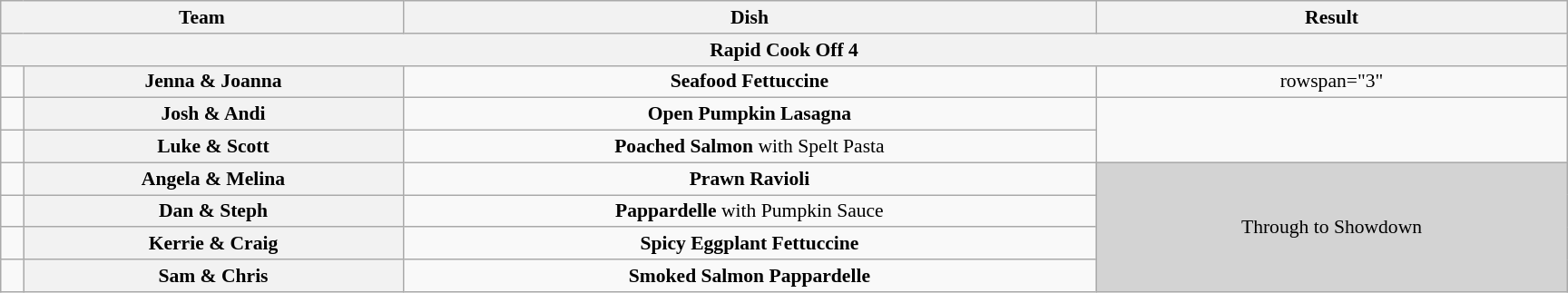<table class="wikitable plainrowheaders" style="margin:1em auto; text-align:center; font-size:90%; width:80em;">
<tr>
<th colspan="2">Team</th>
<th>Dish</th>
<th>Result</th>
</tr>
<tr>
<th colspan="4" >Rapid Cook Off 4</th>
</tr>
<tr>
<td></td>
<th>Jenna & Joanna</th>
<td><strong>Seafood Fettuccine</strong></td>
<td>rowspan="3" </td>
</tr>
<tr>
<td></td>
<th>Josh & Andi</th>
<td><strong>Open Pumpkin Lasagna</strong></td>
</tr>
<tr>
<td></td>
<th>Luke & Scott</th>
<td><strong>Poached Salmon</strong> with Spelt Pasta</td>
</tr>
<tr>
<td></td>
<th>Angela & Melina</th>
<td><strong>Prawn Ravioli</strong></td>
<td rowspan="4" bgcolor=lightgray>Through to Showdown</td>
</tr>
<tr>
<td></td>
<th>Dan & Steph</th>
<td><strong>Pappardelle</strong> with Pumpkin Sauce</td>
</tr>
<tr>
<td></td>
<th>Kerrie & Craig</th>
<td><strong>Spicy Eggplant Fettuccine</strong></td>
</tr>
<tr>
<td></td>
<th>Sam & Chris</th>
<td><strong>Smoked Salmon Pappardelle</strong></td>
</tr>
</table>
